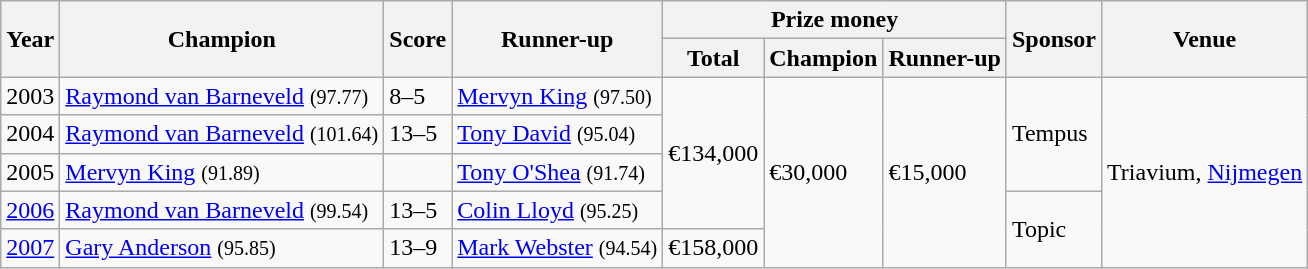<table class="wikitable">
<tr>
<th rowspan=2>Year</th>
<th rowspan=2>Champion </th>
<th rowspan=2>Score</th>
<th rowspan=2>Runner-up </th>
<th colspan=3>Prize money</th>
<th rowspan=2>Sponsor</th>
<th rowspan=2>Venue</th>
</tr>
<tr>
<th>Total</th>
<th>Champion</th>
<th>Runner-up</th>
</tr>
<tr>
<td>2003</td>
<td {{nowrap> <a href='#'>Raymond van Barneveld</a> <small><span>(97.77)</span></small></td>
<td>8–5</td>
<td {{nowrap> <a href='#'>Mervyn King</a> <small><span>(97.50)</span></small></td>
<td rowspan=4>€134,000</td>
<td rowspan=5>€30,000</td>
<td rowspan=5>€15,000</td>
<td rowspan=3>Tempus</td>
<td rowspan=5>Triavium, <a href='#'>Nijmegen</a></td>
</tr>
<tr>
<td>2004</td>
<td> <a href='#'>Raymond van Barneveld</a> <small><span>(101.64)</span></small></td>
<td>13–5</td>
<td> <a href='#'>Tony David</a> <small><span>(95.04)</span></small></td>
</tr>
<tr>
<td>2005</td>
<td> <a href='#'>Mervyn King</a> <small><span>(91.89)</span></small></td>
<td></td>
<td> <a href='#'>Tony O'Shea</a> <small><span>(91.74)</span></small></td>
</tr>
<tr>
<td><a href='#'>2006</a></td>
<td> <a href='#'>Raymond van Barneveld</a> <small><span>(99.54)</span></small></td>
<td>13–5</td>
<td> <a href='#'>Colin Lloyd</a> <small><span>(95.25)</span></small></td>
<td rowspan=2>Topic</td>
</tr>
<tr>
<td><a href='#'>2007</a></td>
<td> <a href='#'>Gary Anderson</a> <small><span>(95.85)</span></small></td>
<td>13–9</td>
<td {{nowrap> <a href='#'>Mark Webster</a> <small><span>(94.54)</span></small></td>
<td>€158,000</td>
</tr>
</table>
